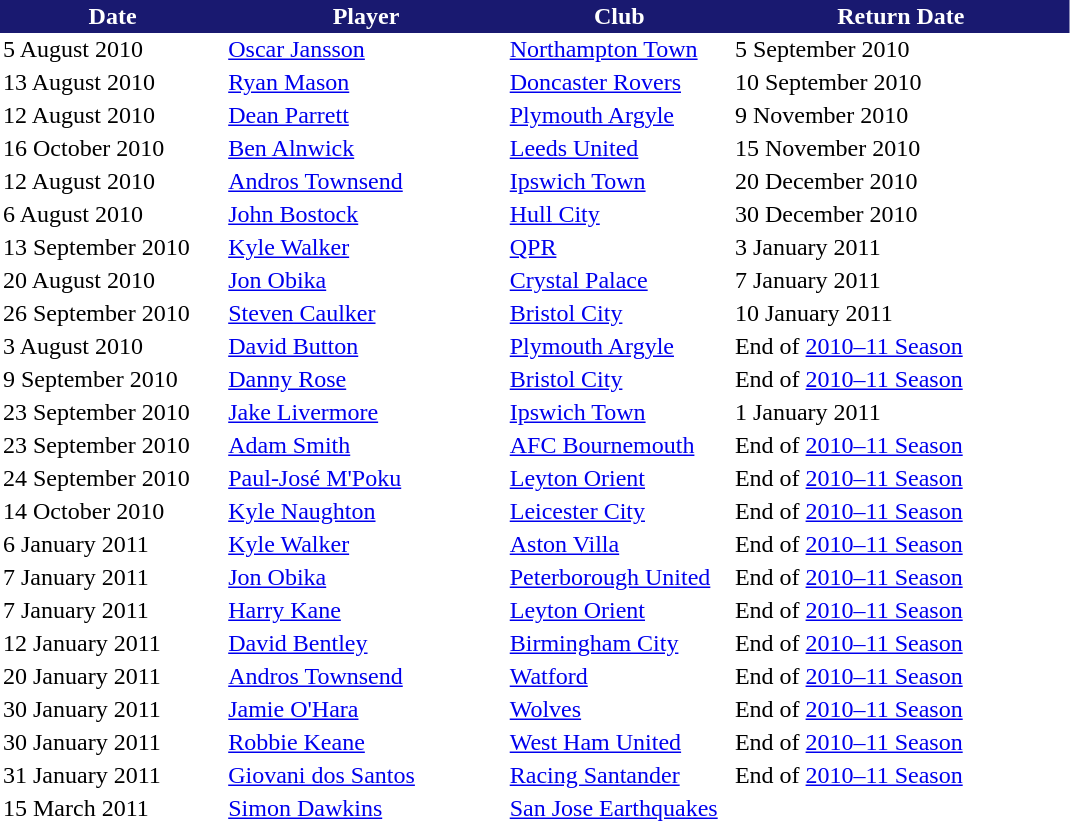<table border="0" cellspacing="0" cellpadding="2">
<tr style="background:#191970; color:white;">
<th width=20%>Date</th>
<th width=25%>Player</th>
<th width=20%>Club</th>
<th width=30%>Return Date</th>
</tr>
<tr>
<td>5 August 2010</td>
<td> <a href='#'>Oscar Jansson</a></td>
<td><a href='#'>Northampton Town</a></td>
<td>5 September 2010</td>
</tr>
<tr>
<td>13 August 2010</td>
<td> <a href='#'>Ryan Mason</a></td>
<td><a href='#'>Doncaster Rovers</a></td>
<td>10 September 2010</td>
</tr>
<tr>
<td>12 August 2010</td>
<td> <a href='#'>Dean Parrett</a></td>
<td><a href='#'>Plymouth Argyle</a></td>
<td>9 November 2010</td>
</tr>
<tr>
<td>16 October 2010</td>
<td> <a href='#'>Ben Alnwick</a></td>
<td><a href='#'>Leeds United</a></td>
<td>15 November 2010</td>
</tr>
<tr>
<td>12 August 2010</td>
<td> <a href='#'>Andros Townsend</a></td>
<td><a href='#'>Ipswich Town</a></td>
<td>20 December 2010</td>
</tr>
<tr>
<td>6 August 2010</td>
<td> <a href='#'>John Bostock</a></td>
<td><a href='#'>Hull City</a></td>
<td>30 December 2010</td>
</tr>
<tr>
<td>13 September 2010</td>
<td> <a href='#'>Kyle Walker</a></td>
<td><a href='#'>QPR</a></td>
<td>3 January 2011</td>
</tr>
<tr>
<td>20 August 2010</td>
<td> <a href='#'>Jon Obika</a></td>
<td><a href='#'>Crystal Palace</a></td>
<td>7 January 2011</td>
</tr>
<tr>
<td>26 September 2010</td>
<td> <a href='#'>Steven Caulker</a></td>
<td><a href='#'>Bristol City</a></td>
<td>10 January 2011</td>
</tr>
<tr>
<td>3 August 2010</td>
<td> <a href='#'>David Button</a></td>
<td><a href='#'>Plymouth Argyle</a></td>
<td>End of <a href='#'>2010–11 Season</a></td>
</tr>
<tr>
<td>9 September 2010</td>
<td> <a href='#'>Danny Rose</a></td>
<td><a href='#'>Bristol City</a></td>
<td>End of <a href='#'>2010–11 Season</a></td>
</tr>
<tr>
<td>23 September 2010</td>
<td> <a href='#'>Jake Livermore</a></td>
<td><a href='#'>Ipswich Town</a></td>
<td>1 January 2011</td>
</tr>
<tr>
<td>23 September 2010</td>
<td> <a href='#'>Adam Smith</a></td>
<td><a href='#'>AFC Bournemouth</a></td>
<td>End of <a href='#'>2010–11 Season</a></td>
</tr>
<tr>
<td>24 September 2010</td>
<td> <a href='#'>Paul-José M'Poku</a></td>
<td><a href='#'>Leyton Orient</a></td>
<td>End of <a href='#'>2010–11 Season</a></td>
</tr>
<tr>
<td>14 October 2010</td>
<td> <a href='#'>Kyle Naughton</a></td>
<td><a href='#'>Leicester City</a></td>
<td>End of <a href='#'>2010–11 Season</a></td>
</tr>
<tr>
<td>6 January 2011</td>
<td> <a href='#'>Kyle Walker</a></td>
<td><a href='#'>Aston Villa</a></td>
<td>End of <a href='#'>2010–11 Season</a></td>
</tr>
<tr>
<td>7 January 2011</td>
<td> <a href='#'>Jon Obika</a></td>
<td><a href='#'>Peterborough United</a></td>
<td>End of <a href='#'>2010–11 Season</a></td>
</tr>
<tr>
<td>7 January 2011</td>
<td> <a href='#'>Harry Kane</a></td>
<td><a href='#'>Leyton Orient</a></td>
<td>End of <a href='#'>2010–11 Season</a></td>
</tr>
<tr>
<td>12 January 2011</td>
<td> <a href='#'>David Bentley</a></td>
<td><a href='#'>Birmingham City</a></td>
<td>End of <a href='#'>2010–11 Season</a></td>
</tr>
<tr>
<td>20 January 2011</td>
<td> <a href='#'>Andros Townsend</a></td>
<td><a href='#'>Watford</a></td>
<td>End of <a href='#'>2010–11 Season</a></td>
</tr>
<tr>
<td>30 January 2011</td>
<td> <a href='#'>Jamie O'Hara</a></td>
<td><a href='#'>Wolves</a></td>
<td>End of <a href='#'>2010–11 Season</a></td>
</tr>
<tr>
<td>30 January 2011</td>
<td> <a href='#'>Robbie Keane</a></td>
<td><a href='#'>West Ham United</a></td>
<td>End of <a href='#'>2010–11 Season</a></td>
</tr>
<tr>
<td>31 January 2011</td>
<td> <a href='#'>Giovani dos Santos</a></td>
<td><a href='#'>Racing Santander</a></td>
<td>End of <a href='#'>2010–11 Season</a></td>
</tr>
<tr>
<td>15 March 2011</td>
<td> <a href='#'>Simon Dawkins</a></td>
<td><a href='#'>San Jose Earthquakes</a></td>
<td></td>
</tr>
</table>
